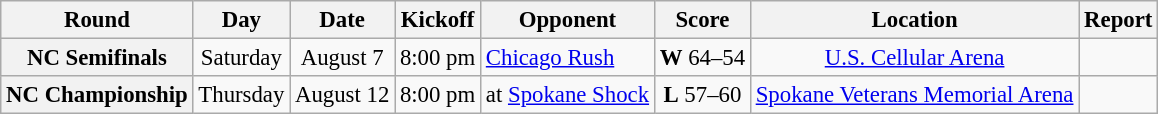<table class="wikitable" style="font-size: 95%;">
<tr>
<th>Round</th>
<th>Day</th>
<th>Date</th>
<th>Kickoff</th>
<th>Opponent</th>
<th>Score</th>
<th>Location</th>
<th>Report</th>
</tr>
<tr style= bgcolor="#bbffbb">
<th>NC Semifinals</th>
<td align="center">Saturday</td>
<td align="center">August 7</td>
<td>8:00 pm</td>
<td><a href='#'>Chicago Rush</a></td>
<td align="center"><strong>W</strong> 64–54</td>
<td align="center"><a href='#'>U.S. Cellular Arena</a></td>
<td align="center"></td>
</tr>
<tr style= bgcolor="ffcccc">
<th>NC Championship</th>
<td align="center">Thursday</td>
<td align="center">August 12</td>
<td>8:00 pm</td>
<td>at <a href='#'>Spokane Shock</a></td>
<td align="center"><strong>L</strong> 57–60</td>
<td align="center"><a href='#'>Spokane Veterans Memorial Arena</a></td>
<td align="center"></td>
</tr>
</table>
